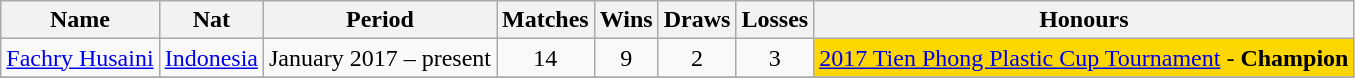<table class="wikitable">
<tr>
<th>Name</th>
<th>Nat</th>
<th>Period</th>
<th>Matches</th>
<th>Wins</th>
<th>Draws</th>
<th>Losses</th>
<th>Honours</th>
</tr>
<tr>
<td><a href='#'>Fachry Husaini</a></td>
<td align="center"> <a href='#'>Indonesia</a></td>
<td align="center">January 2017 – present</td>
<td align="center">14</td>
<td align="center">9</td>
<td align="center">2</td>
<td align="center">3</td>
<td style=background:gold><a href='#'>2017 Tien Phong Plastic Cup Tournament</a> - <strong>Champion</strong></td>
</tr>
<tr>
</tr>
</table>
